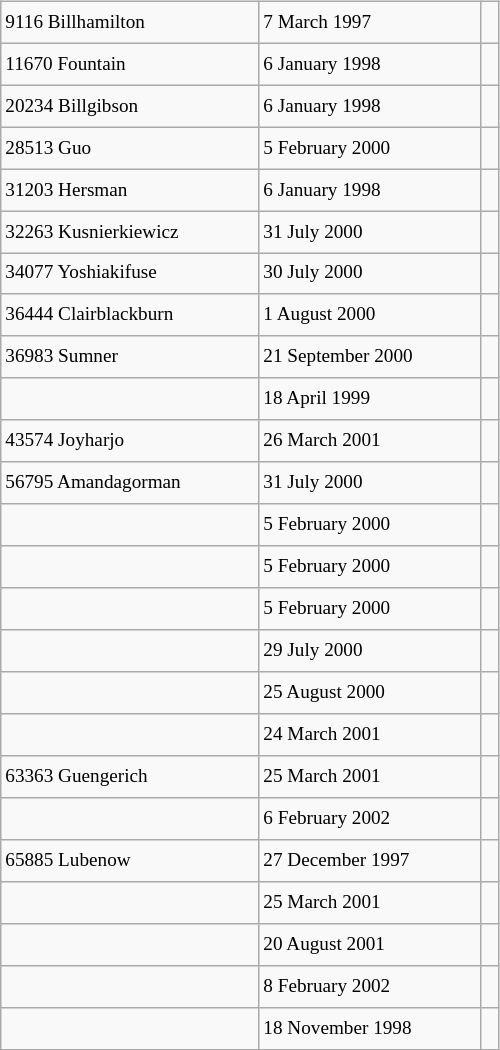<table class="wikitable" style="font-size: 80%; float: left; width: 26em; margin-right: 1em; height: 700px">
<tr>
<td>9116 Billhamilton</td>
<td>7 March 1997</td>
<td></td>
</tr>
<tr>
<td>11670 Fountain</td>
<td>6 January 1998</td>
<td></td>
</tr>
<tr>
<td>20234 Billgibson</td>
<td>6 January 1998</td>
<td></td>
</tr>
<tr>
<td>28513 Guo</td>
<td>5 February 2000</td>
<td></td>
</tr>
<tr>
<td>31203 Hersman</td>
<td>6 January 1998</td>
<td></td>
</tr>
<tr>
<td>32263 Kusnierkiewicz</td>
<td>31 July 2000</td>
<td></td>
</tr>
<tr>
<td>34077 Yoshiakifuse</td>
<td>30 July 2000</td>
<td></td>
</tr>
<tr>
<td>36444 Clairblackburn</td>
<td>1 August 2000</td>
<td></td>
</tr>
<tr>
<td>36983 Sumner</td>
<td>21 September 2000</td>
<td></td>
</tr>
<tr>
<td></td>
<td>18 April 1999</td>
<td> </td>
</tr>
<tr>
<td>43574 Joyharjo</td>
<td>26 March 2001</td>
<td></td>
</tr>
<tr>
<td>56795 Amandagorman</td>
<td>31 July 2000</td>
<td></td>
</tr>
<tr>
<td></td>
<td>5 February 2000</td>
<td></td>
</tr>
<tr>
<td></td>
<td>5 February 2000</td>
<td></td>
</tr>
<tr>
<td></td>
<td>5 February 2000</td>
<td></td>
</tr>
<tr>
<td></td>
<td>29 July 2000</td>
<td></td>
</tr>
<tr>
<td></td>
<td>25 August 2000</td>
<td></td>
</tr>
<tr>
<td></td>
<td>24 March 2001</td>
<td></td>
</tr>
<tr>
<td>63363 Guengerich</td>
<td>25 March 2001</td>
<td></td>
</tr>
<tr>
<td></td>
<td>6 February 2002</td>
<td></td>
</tr>
<tr>
<td>65885 Lubenow</td>
<td>27 December 1997</td>
<td></td>
</tr>
<tr>
<td></td>
<td>25 March 2001</td>
<td></td>
</tr>
<tr>
<td></td>
<td>20 August 2001</td>
<td></td>
</tr>
<tr>
<td></td>
<td>8 February 2002</td>
<td></td>
</tr>
<tr>
<td></td>
<td>18 November 1998</td>
<td></td>
</tr>
</table>
